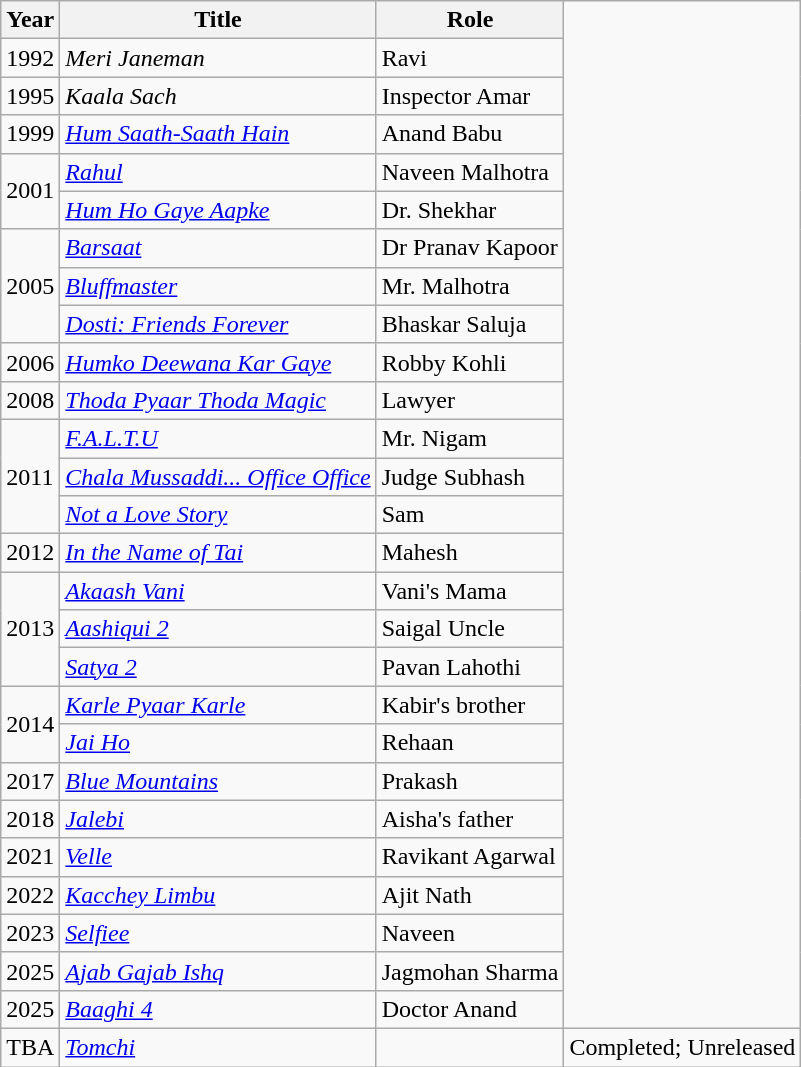<table class="wikitable plainrowheaders sortable">
<tr>
<th scope="col">Year</th>
<th scope="col">Title</th>
<th scope="col">Role</th>
</tr>
<tr>
<td>1992</td>
<td><em>Meri Janeman</em></td>
<td>Ravi</td>
</tr>
<tr>
<td>1995</td>
<td><em>Kaala Sach</em></td>
<td>Inspector Amar</td>
</tr>
<tr>
<td>1999</td>
<td><em><a href='#'>Hum Saath-Saath Hain</a></em></td>
<td>Anand Babu</td>
</tr>
<tr>
<td rowspan="2">2001</td>
<td><em><a href='#'>Rahul</a></em></td>
<td>Naveen Malhotra</td>
</tr>
<tr>
<td><em><a href='#'>Hum Ho Gaye Aapke</a></em></td>
<td>Dr. Shekhar</td>
</tr>
<tr>
<td rowspan="3">2005</td>
<td><em><a href='#'>Barsaat</a></em></td>
<td>Dr Pranav Kapoor</td>
</tr>
<tr>
<td><em><a href='#'>Bluffmaster</a></em></td>
<td>Mr. Malhotra</td>
</tr>
<tr>
<td><em><a href='#'>Dosti: Friends Forever</a></em></td>
<td>Bhaskar Saluja</td>
</tr>
<tr>
<td>2006</td>
<td><em><a href='#'>Humko Deewana Kar Gaye</a></em></td>
<td>Robby Kohli</td>
</tr>
<tr>
<td>2008</td>
<td><em><a href='#'>Thoda Pyaar Thoda Magic</a></em></td>
<td>Lawyer</td>
</tr>
<tr>
<td rowspan="3">2011</td>
<td><em><a href='#'>F.A.L.T.U</a></em></td>
<td>Mr. Nigam</td>
</tr>
<tr>
<td><em><a href='#'>Chala Mussaddi... Office Office</a></em></td>
<td>Judge Subhash</td>
</tr>
<tr>
<td><em><a href='#'>Not a Love Story</a></em></td>
<td>Sam</td>
</tr>
<tr>
<td>2012</td>
<td><em><a href='#'>In the Name of Tai</a></em></td>
<td>Mahesh</td>
</tr>
<tr>
<td rowspan="3">2013</td>
<td><em><a href='#'>Akaash Vani</a></em></td>
<td>Vani's Mama</td>
</tr>
<tr>
<td><em><a href='#'>Aashiqui 2</a></em></td>
<td>Saigal Uncle</td>
</tr>
<tr>
<td><em><a href='#'>Satya 2</a></em></td>
<td>Pavan Lahothi</td>
</tr>
<tr>
<td rowspan="2">2014</td>
<td><em><a href='#'>Karle Pyaar Karle</a></em></td>
<td>Kabir's brother</td>
</tr>
<tr>
<td><em><a href='#'>Jai Ho</a></em></td>
<td>Rehaan</td>
</tr>
<tr>
<td>2017</td>
<td><em><a href='#'>Blue Mountains</a></em></td>
<td>Prakash</td>
</tr>
<tr>
<td>2018</td>
<td><em><a href='#'>Jalebi</a></em></td>
<td>Aisha's father</td>
</tr>
<tr>
<td>2021</td>
<td><em><a href='#'>Velle</a></em></td>
<td>Ravikant Agarwal</td>
</tr>
<tr>
<td>2022</td>
<td><em><a href='#'>Kacchey Limbu</a></em></td>
<td>Ajit Nath</td>
</tr>
<tr>
<td>2023</td>
<td><em><a href='#'>Selfiee</a></em></td>
<td>Naveen</td>
</tr>
<tr>
<td>2025</td>
<td><em><a href='#'>Ajab Gajab Ishq</a></em></td>
<td>Jagmohan Sharma</td>
</tr>
<tr>
<td>2025</td>
<td><em><a href='#'>Baaghi 4</a></em></td>
<td>Doctor Anand</td>
</tr>
<tr>
<td>TBA</td>
<td><em><a href='#'>Tomchi</a></em></td>
<td></td>
<td>Completed; Unreleased</td>
</tr>
</table>
